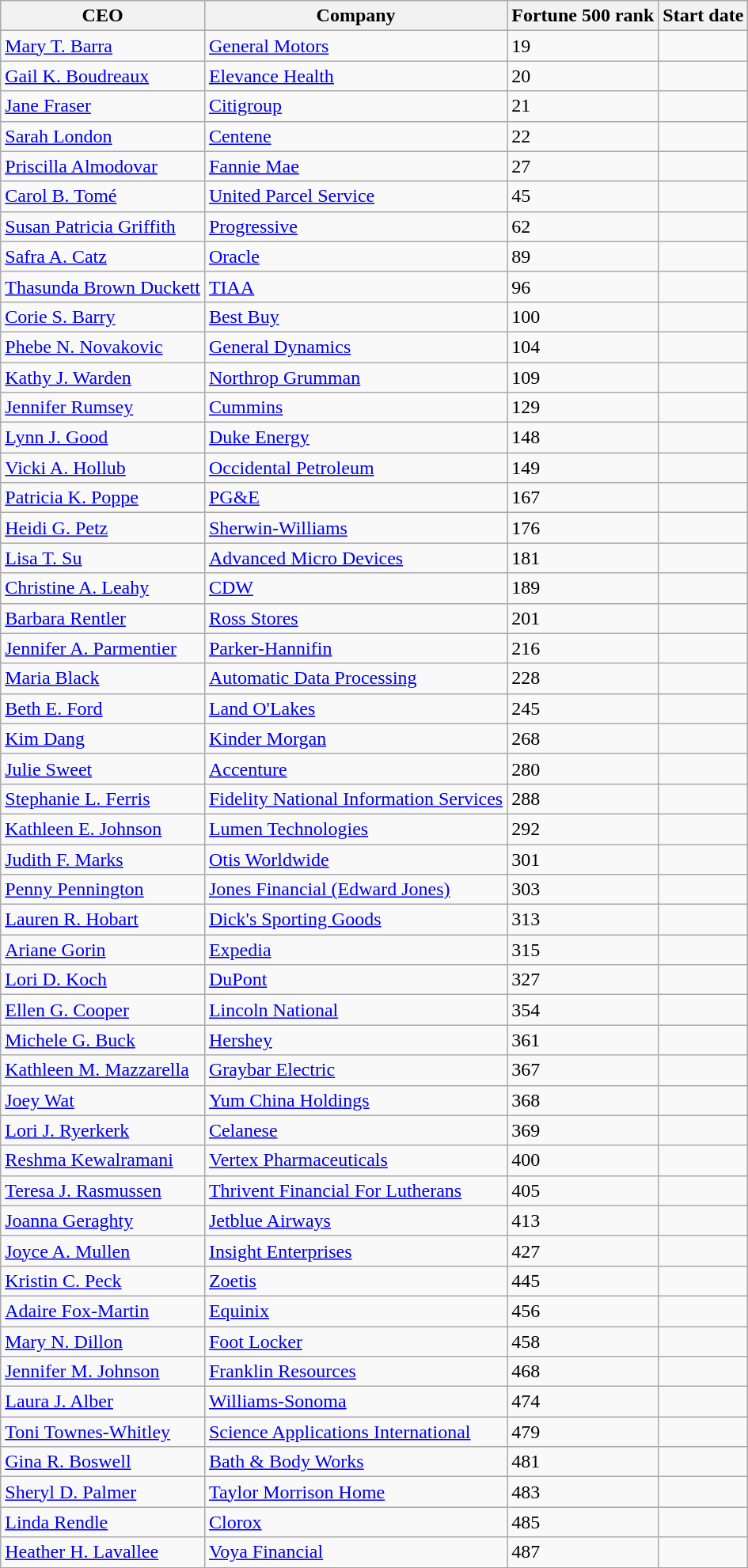<table class="wikitable sortable">
<tr>
<th>CEO</th>
<th>Company</th>
<th>Fortune 500 rank</th>
<th>Start date</th>
</tr>
<tr>
<td><a href='#'>Mary T. Barra</a></td>
<td><a href='#'>General Motors</a></td>
<td>19</td>
<td></td>
</tr>
<tr>
<td><a href='#'>Gail K. Boudreaux</a></td>
<td><a href='#'>Elevance Health</a></td>
<td>20</td>
<td></td>
</tr>
<tr>
<td><a href='#'>Jane Fraser</a></td>
<td><a href='#'>Citigroup</a></td>
<td>21</td>
<td></td>
</tr>
<tr>
<td><a href='#'>Sarah London</a></td>
<td><a href='#'>Centene</a></td>
<td>22</td>
<td></td>
</tr>
<tr>
<td><a href='#'>Priscilla Almodovar</a></td>
<td><a href='#'>Fannie Mae</a></td>
<td>27</td>
<td></td>
</tr>
<tr>
<td><a href='#'>Carol B. Tomé</a></td>
<td><a href='#'>United Parcel Service</a></td>
<td>45</td>
<td></td>
</tr>
<tr>
<td><a href='#'>Susan Patricia Griffith</a></td>
<td><a href='#'>Progressive</a></td>
<td>62</td>
<td></td>
</tr>
<tr>
<td><a href='#'>Safra A. Catz</a></td>
<td><a href='#'>Oracle</a></td>
<td>89</td>
<td></td>
</tr>
<tr>
<td><a href='#'>Thasunda Brown Duckett</a></td>
<td><a href='#'>TIAA</a></td>
<td>96</td>
<td></td>
</tr>
<tr>
<td><a href='#'>Corie S. Barry</a></td>
<td><a href='#'>Best Buy</a></td>
<td>100</td>
<td></td>
</tr>
<tr>
<td><a href='#'>Phebe N. Novakovic</a></td>
<td><a href='#'>General Dynamics</a></td>
<td>104</td>
<td></td>
</tr>
<tr>
<td><a href='#'>Kathy J. Warden</a></td>
<td><a href='#'>Northrop Grumman</a></td>
<td>109</td>
<td></td>
</tr>
<tr>
<td><a href='#'>Jennifer Rumsey</a></td>
<td><a href='#'>Cummins</a></td>
<td>129</td>
<td></td>
</tr>
<tr>
<td><a href='#'>Lynn J. Good</a></td>
<td><a href='#'>Duke Energy</a></td>
<td>148</td>
<td></td>
</tr>
<tr>
<td><a href='#'>Vicki A. Hollub</a></td>
<td><a href='#'>Occidental Petroleum</a></td>
<td>149</td>
<td></td>
</tr>
<tr>
<td><a href='#'>Patricia K. Poppe</a></td>
<td><a href='#'>PG&E</a></td>
<td>167</td>
<td></td>
</tr>
<tr>
<td><a href='#'>Heidi G. Petz</a></td>
<td><a href='#'>Sherwin-Williams</a></td>
<td>176</td>
<td></td>
</tr>
<tr>
<td><a href='#'>Lisa T. Su</a></td>
<td><a href='#'>Advanced Micro Devices</a></td>
<td>181</td>
<td></td>
</tr>
<tr>
<td><a href='#'>Christine A. Leahy</a></td>
<td><a href='#'>CDW</a></td>
<td>189</td>
<td></td>
</tr>
<tr>
<td><a href='#'>Barbara Rentler</a></td>
<td><a href='#'>Ross Stores</a></td>
<td>201</td>
<td></td>
</tr>
<tr>
<td><a href='#'>Jennifer A. Parmentier</a></td>
<td><a href='#'>Parker-Hannifin</a></td>
<td>216</td>
<td></td>
</tr>
<tr>
<td><a href='#'>Maria Black</a></td>
<td><a href='#'>Automatic Data Processing</a></td>
<td>228</td>
<td></td>
</tr>
<tr>
<td><a href='#'>Beth E. Ford</a></td>
<td><a href='#'>Land O'Lakes</a></td>
<td>245</td>
<td></td>
</tr>
<tr>
<td><a href='#'>Kim Dang</a></td>
<td><a href='#'>Kinder Morgan</a></td>
<td>268</td>
<td></td>
</tr>
<tr>
<td><a href='#'>Julie Sweet</a></td>
<td><a href='#'>Accenture</a></td>
<td>280</td>
<td></td>
</tr>
<tr>
<td><a href='#'>Stephanie L. Ferris</a></td>
<td><a href='#'>Fidelity National Information Services</a></td>
<td>288</td>
<td></td>
</tr>
<tr>
<td><a href='#'>Kathleen E. Johnson</a></td>
<td><a href='#'>Lumen Technologies</a></td>
<td>292</td>
<td></td>
</tr>
<tr>
<td><a href='#'>Judith F. Marks</a></td>
<td><a href='#'>Otis Worldwide</a></td>
<td>301</td>
<td></td>
</tr>
<tr>
<td><a href='#'>Penny Pennington</a></td>
<td><a href='#'>Jones Financial (Edward Jones)</a></td>
<td>303</td>
<td></td>
</tr>
<tr>
<td><a href='#'>Lauren R. Hobart</a></td>
<td><a href='#'>Dick's Sporting Goods</a></td>
<td>313</td>
<td></td>
</tr>
<tr>
<td><a href='#'>Ariane Gorin</a></td>
<td><a href='#'>Expedia</a></td>
<td>315</td>
<td></td>
</tr>
<tr>
<td><a href='#'>Lori D. Koch</a></td>
<td><a href='#'>DuPont</a></td>
<td>327</td>
<td></td>
</tr>
<tr>
<td><a href='#'>Ellen G. Cooper</a></td>
<td><a href='#'>Lincoln National</a></td>
<td>354</td>
<td></td>
</tr>
<tr>
<td><a href='#'>Michele G. Buck</a></td>
<td><a href='#'>Hershey</a></td>
<td>361</td>
<td></td>
</tr>
<tr>
<td><a href='#'>Kathleen M. Mazzarella</a></td>
<td><a href='#'>Graybar Electric</a></td>
<td>367</td>
<td></td>
</tr>
<tr>
<td><a href='#'>Joey Wat</a></td>
<td><a href='#'>Yum China Holdings</a></td>
<td>368</td>
<td></td>
</tr>
<tr>
<td><a href='#'>Lori J. Ryerkerk</a></td>
<td><a href='#'>Celanese</a></td>
<td>369</td>
<td></td>
</tr>
<tr>
<td><a href='#'>Reshma Kewalramani</a></td>
<td><a href='#'>Vertex Pharmaceuticals</a></td>
<td>400</td>
<td></td>
</tr>
<tr>
<td><a href='#'>Teresa J. Rasmussen</a></td>
<td><a href='#'>Thrivent Financial For Lutherans</a></td>
<td>405</td>
<td></td>
</tr>
<tr>
<td><a href='#'>Joanna Geraghty</a></td>
<td><a href='#'>Jetblue Airways</a></td>
<td>413</td>
<td></td>
</tr>
<tr>
<td><a href='#'>Joyce A. Mullen</a></td>
<td><a href='#'>Insight Enterprises</a></td>
<td>427</td>
<td></td>
</tr>
<tr>
<td><a href='#'>Kristin C. Peck</a></td>
<td><a href='#'>Zoetis</a></td>
<td>445</td>
<td></td>
</tr>
<tr>
<td><a href='#'>Adaire Fox-Martin</a></td>
<td><a href='#'>Equinix</a></td>
<td>456</td>
<td></td>
</tr>
<tr>
<td><a href='#'>Mary N. Dillon</a></td>
<td><a href='#'>Foot Locker</a></td>
<td>458</td>
<td></td>
</tr>
<tr>
<td><a href='#'>Jennifer M. Johnson</a></td>
<td><a href='#'>Franklin Resources</a></td>
<td>468</td>
<td></td>
</tr>
<tr>
<td><a href='#'>Laura J. Alber</a></td>
<td><a href='#'>Williams-Sonoma</a></td>
<td>474</td>
<td></td>
</tr>
<tr>
<td><a href='#'>Toni Townes-Whitley</a></td>
<td><a href='#'>Science Applications International</a></td>
<td>479</td>
<td></td>
</tr>
<tr>
<td><a href='#'>Gina R. Boswell</a></td>
<td><a href='#'>Bath & Body Works</a></td>
<td>481</td>
<td></td>
</tr>
<tr>
<td><a href='#'>Sheryl D. Palmer</a></td>
<td><a href='#'>Taylor Morrison Home</a></td>
<td>483</td>
<td></td>
</tr>
<tr>
<td><a href='#'>Linda Rendle</a></td>
<td><a href='#'>Clorox</a></td>
<td>485</td>
<td></td>
</tr>
<tr>
<td><a href='#'>Heather H. Lavallee</a></td>
<td><a href='#'>Voya Financial</a></td>
<td>487</td>
<td></td>
</tr>
</table>
